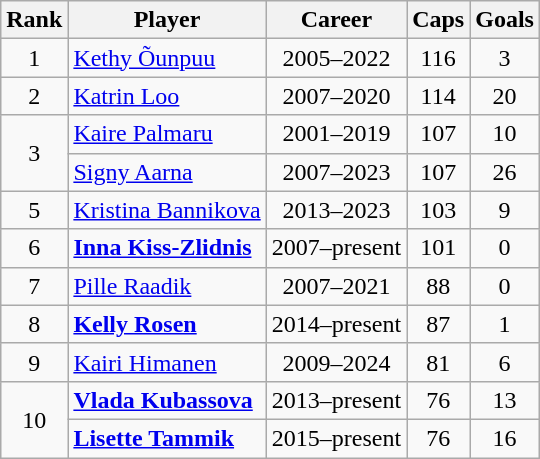<table class="wikitable sortable" style="text-align: center;">
<tr>
<th>Rank</th>
<th>Player</th>
<th>Career</th>
<th>Caps</th>
<th>Goals</th>
</tr>
<tr>
<td>1</td>
<td align=left><a href='#'>Kethy Õunpuu</a></td>
<td>2005–2022</td>
<td>116</td>
<td>3</td>
</tr>
<tr>
<td>2</td>
<td align=left><a href='#'>Katrin Loo</a></td>
<td>2007–2020</td>
<td>114</td>
<td>20</td>
</tr>
<tr>
<td rowspan=2>3</td>
<td align=left><a href='#'>Kaire Palmaru</a></td>
<td>2001–2019</td>
<td>107</td>
<td>10</td>
</tr>
<tr>
<td align=left><a href='#'>Signy Aarna</a></td>
<td>2007–2023</td>
<td>107</td>
<td>26</td>
</tr>
<tr>
<td>5</td>
<td align=left><a href='#'>Kristina Bannikova</a></td>
<td>2013–2023</td>
<td>103</td>
<td>9</td>
</tr>
<tr>
<td>6</td>
<td align=left><strong><a href='#'>Inna Kiss-Zlidnis</a></strong></td>
<td>2007–present</td>
<td>101</td>
<td>0</td>
</tr>
<tr>
<td>7</td>
<td align=left><a href='#'>Pille Raadik</a></td>
<td>2007–2021</td>
<td>88</td>
<td>0</td>
</tr>
<tr>
<td>8</td>
<td align=left><strong><a href='#'>Kelly Rosen</a></strong></td>
<td>2014–present</td>
<td>87</td>
<td>1</td>
</tr>
<tr>
<td>9</td>
<td align=left><a href='#'>Kairi Himanen</a></td>
<td>2009–2024</td>
<td>81</td>
<td>6</td>
</tr>
<tr>
<td rowspan=2>10</td>
<td align=left><strong><a href='#'>Vlada Kubassova</a></strong></td>
<td>2013–present</td>
<td>76</td>
<td>13</td>
</tr>
<tr>
<td align=left><strong><a href='#'>Lisette Tammik</a></strong></td>
<td>2015–present</td>
<td>76</td>
<td>16</td>
</tr>
</table>
